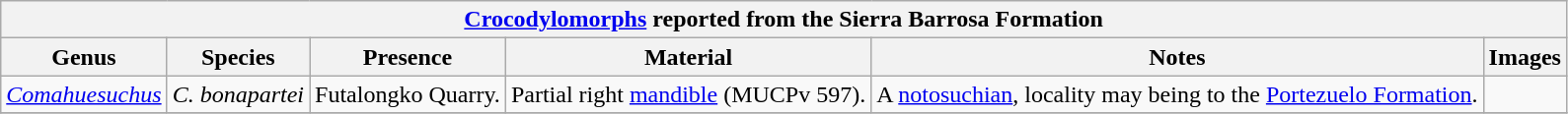<table class="wikitable" align="center">
<tr>
<th colspan="6" align="center"><strong><a href='#'>Crocodylomorphs</a> reported from the Sierra Barrosa Formation</strong></th>
</tr>
<tr>
<th>Genus</th>
<th>Species</th>
<th>Presence</th>
<th><strong>Material</strong></th>
<th>Notes</th>
<th>Images</th>
</tr>
<tr>
<td><em><a href='#'>Comahuesuchus</a></em></td>
<td><em>C. bonapartei</em></td>
<td>Futalongko Quarry.</td>
<td>Partial right <a href='#'>mandible</a> (MUCPv 597).</td>
<td>A <a href='#'>notosuchian</a>, locality may being to the <a href='#'>Portezuelo Formation</a>.</td>
<td></td>
</tr>
<tr>
</tr>
</table>
